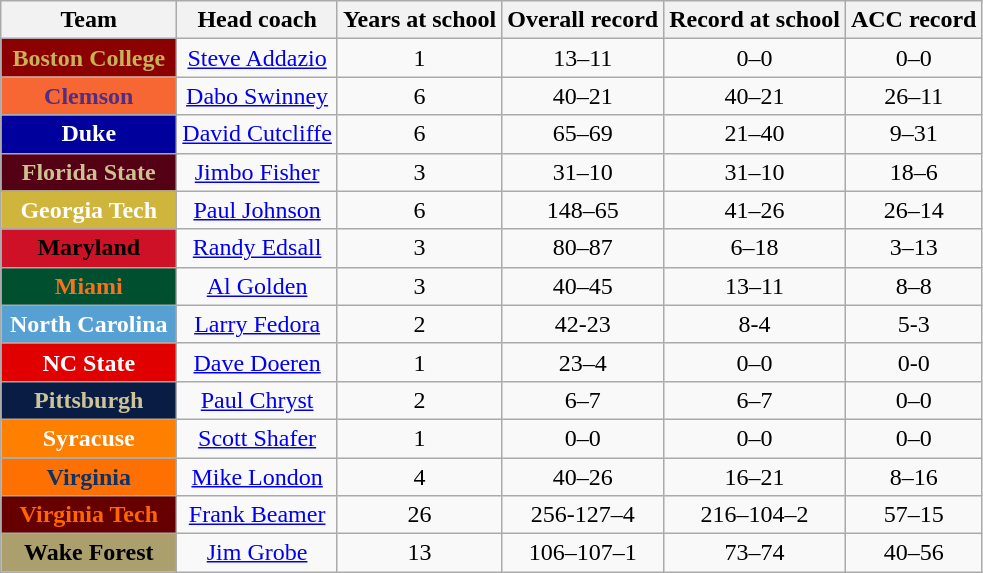<table class="wikitable sortable" style="text-align: center;">
<tr>
<th width="110">Team</th>
<th>Head coach</th>
<th>Years at school</th>
<th>Overall record</th>
<th>Record at school</th>
<th>ACC record</th>
</tr>
<tr>
<th style="background:#8B0000; color:#C5B358;">Boston College</th>
<td><a href='#'>Steve Addazio</a></td>
<td>1</td>
<td>13–11</td>
<td>0–0</td>
<td>0–0</td>
</tr>
<tr>
<th style="background:#F66733; color:#522D80;">Clemson</th>
<td><a href='#'>Dabo Swinney</a></td>
<td>6</td>
<td>40–21</td>
<td>40–21</td>
<td>26–11</td>
</tr>
<tr>
<th style="background:#00009C; color:#FFFFFF;">Duke</th>
<td><a href='#'>David Cutcliffe</a></td>
<td>6</td>
<td>65–69</td>
<td>21–40</td>
<td>9–31</td>
</tr>
<tr>
<th style="background:#540115; color:#CDC092;">Florida State</th>
<td><a href='#'>Jimbo Fisher</a></td>
<td>3</td>
<td>31–10</td>
<td>31–10</td>
<td>18–6</td>
</tr>
<tr>
<th style="background:#CFB53B; color:#FFFFFF;">Georgia Tech</th>
<td><a href='#'>Paul Johnson</a></td>
<td>6</td>
<td>148–65</td>
<td>41–26</td>
<td>26–14</td>
</tr>
<tr>
<th style="background:#CE1126; color:#000000;">Maryland</th>
<td><a href='#'>Randy Edsall</a></td>
<td>3</td>
<td>80–87</td>
<td>6–18</td>
<td>3–13</td>
</tr>
<tr>
<th style="background:#005030; color:#f47321;">Miami</th>
<td><a href='#'>Al Golden</a></td>
<td>3</td>
<td>40–45</td>
<td>13–11</td>
<td>8–8</td>
</tr>
<tr>
<th style="background:#56A0D3; color:#FFFFFF;">North Carolina</th>
<td><a href='#'>Larry Fedora</a></td>
<td>2</td>
<td>42-23</td>
<td>8-4</td>
<td>5-3</td>
</tr>
<tr>
<th style="background:#e00000; color:#FFFFFF;">NC State</th>
<td><a href='#'>Dave Doeren</a></td>
<td>1</td>
<td>23–4</td>
<td>0–0</td>
<td>0-0</td>
</tr>
<tr>
<th style="background:#091C44; color:#CEC499;">Pittsburgh</th>
<td><a href='#'>Paul Chryst</a></td>
<td>2</td>
<td>6–7</td>
<td>6–7</td>
<td>0–0</td>
</tr>
<tr>
<th style="background:#FF7F00; color:#ffffff;">Syracuse</th>
<td><a href='#'>Scott Shafer</a></td>
<td>1</td>
<td>0–0</td>
<td>0–0</td>
<td>0–0</td>
</tr>
<tr>
<th style="background:#ff7003; color:#0d3268;">Virginia</th>
<td><a href='#'>Mike London</a></td>
<td>4</td>
<td>40–26</td>
<td>16–21</td>
<td>8–16</td>
</tr>
<tr>
<th style="background:#660000; color:#ff6600;">Virginia Tech</th>
<td><a href='#'>Frank Beamer</a></td>
<td>26</td>
<td>256-127–4</td>
<td>216–104–2</td>
<td>57–15</td>
</tr>
<tr>
<th style="background:#AB9F6D; color:#000000;">Wake Forest</th>
<td><a href='#'>Jim Grobe</a></td>
<td>13</td>
<td>106–107–1</td>
<td>73–74</td>
<td>40–56</td>
</tr>
</table>
